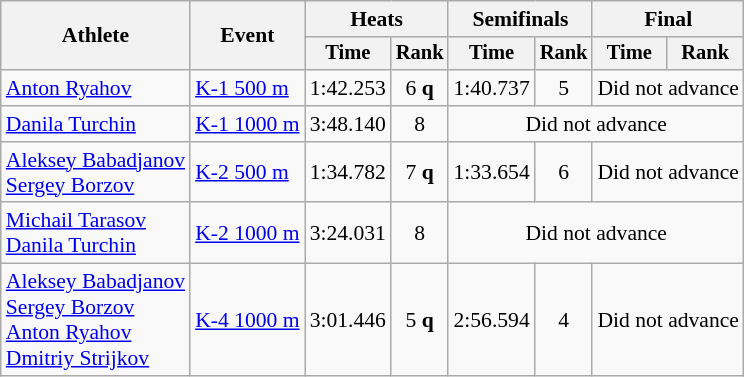<table class="wikitable" style="font-size:90%">
<tr>
<th rowspan=2>Athlete</th>
<th rowspan=2>Event</th>
<th colspan=2>Heats</th>
<th colspan=2>Semifinals</th>
<th colspan=2>Final</th>
</tr>
<tr style="font-size:95%">
<th>Time</th>
<th>Rank</th>
<th>Time</th>
<th>Rank</th>
<th>Time</th>
<th>Rank</th>
</tr>
<tr align=center>
<td align=left><a href='#'>Anton Ryahov</a></td>
<td align=left><a href='#'>K-1 500 m</a></td>
<td>1:42.253</td>
<td>6 <strong>q</strong></td>
<td>1:40.737</td>
<td>5</td>
<td colspan=2>Did not advance</td>
</tr>
<tr align=center>
<td align=left><a href='#'>Danila Turchin</a></td>
<td align=left><a href='#'>K-1 1000 m</a></td>
<td>3:48.140</td>
<td>8</td>
<td colspan=4>Did not advance</td>
</tr>
<tr align=center>
<td align=left><a href='#'>Aleksey Babadjanov</a><br><a href='#'>Sergey Borzov</a></td>
<td align=left><a href='#'>K-2 500 m</a></td>
<td>1:34.782</td>
<td>7 <strong>q</strong></td>
<td>1:33.654</td>
<td>6</td>
<td colspan=2>Did not advance</td>
</tr>
<tr align=center>
<td align=left><a href='#'>Michail Tarasov</a><br><a href='#'>Danila Turchin</a></td>
<td align=left><a href='#'>K-2 1000 m</a></td>
<td>3:24.031</td>
<td>8</td>
<td colspan=4>Did not advance</td>
</tr>
<tr align=center>
<td align=left><a href='#'>Aleksey Babadjanov</a><br><a href='#'>Sergey Borzov</a><br><a href='#'>Anton Ryahov</a><br><a href='#'>Dmitriy Strijkov</a></td>
<td align=left><a href='#'>K-4 1000 m</a></td>
<td>3:01.446</td>
<td>5 <strong>q</strong></td>
<td>2:56.594</td>
<td>4</td>
<td colspan=2>Did not advance</td>
</tr>
</table>
